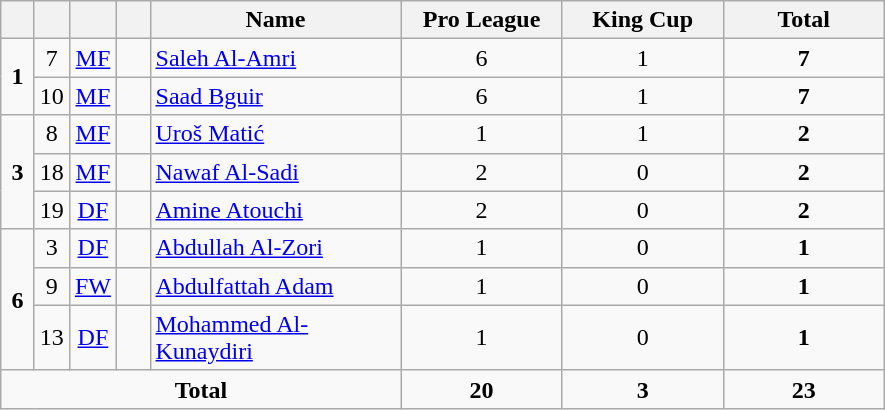<table class="wikitable" style="text-align:center">
<tr>
<th width=15></th>
<th width=15></th>
<th width=15></th>
<th width=15></th>
<th width=160>Name</th>
<th width=100>Pro League</th>
<th width=100>King Cup</th>
<th width=100>Total</th>
</tr>
<tr>
<td rowspan=2><strong>1</strong></td>
<td>7</td>
<td><a href='#'>MF</a></td>
<td></td>
<td align=left><a href='#'>Saleh Al-Amri</a></td>
<td>6</td>
<td>1</td>
<td><strong>7</strong></td>
</tr>
<tr>
<td>10</td>
<td><a href='#'>MF</a></td>
<td></td>
<td align=left><a href='#'>Saad Bguir</a></td>
<td>6</td>
<td>1</td>
<td><strong>7</strong></td>
</tr>
<tr>
<td rowspan=3><strong>3</strong></td>
<td>8</td>
<td><a href='#'>MF</a></td>
<td></td>
<td align=left><a href='#'>Uroš Matić</a></td>
<td>1</td>
<td>1</td>
<td><strong>2</strong></td>
</tr>
<tr>
<td>18</td>
<td><a href='#'>MF</a></td>
<td></td>
<td align=left><a href='#'>Nawaf Al-Sadi</a></td>
<td>2</td>
<td>0</td>
<td><strong>2</strong></td>
</tr>
<tr>
<td>19</td>
<td><a href='#'>DF</a></td>
<td></td>
<td align=left><a href='#'>Amine Atouchi</a></td>
<td>2</td>
<td>0</td>
<td><strong>2</strong></td>
</tr>
<tr>
<td rowspan=3><strong>6</strong></td>
<td>3</td>
<td><a href='#'>DF</a></td>
<td></td>
<td align=left><a href='#'>Abdullah Al-Zori</a></td>
<td>1</td>
<td>0</td>
<td><strong>1</strong></td>
</tr>
<tr>
<td>9</td>
<td><a href='#'>FW</a></td>
<td></td>
<td align=left><a href='#'>Abdulfattah Adam</a></td>
<td>1</td>
<td>0</td>
<td><strong>1</strong></td>
</tr>
<tr>
<td>13</td>
<td><a href='#'>DF</a></td>
<td></td>
<td align=left><a href='#'>Mohammed Al-Kunaydiri</a></td>
<td>1</td>
<td>0</td>
<td><strong>1</strong></td>
</tr>
<tr>
<td colspan=5><strong>Total</strong></td>
<td><strong>20</strong></td>
<td><strong>3</strong></td>
<td><strong>23</strong></td>
</tr>
</table>
